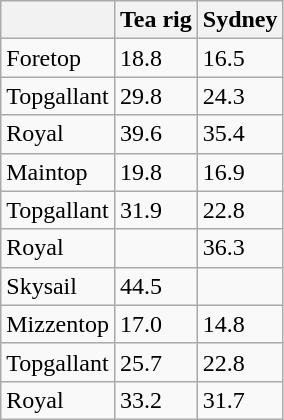<table class="wikitable">
<tr>
<th></th>
<th>Tea rig</th>
<th>Sydney</th>
</tr>
<tr>
<td>Foretop</td>
<td>18.8</td>
<td>16.5</td>
</tr>
<tr>
<td>Topgallant</td>
<td>29.8</td>
<td>24.3</td>
</tr>
<tr>
<td>Royal</td>
<td>39.6</td>
<td>35.4</td>
</tr>
<tr>
<td>Maintop</td>
<td>19.8</td>
<td>16.9</td>
</tr>
<tr>
<td>Topgallant</td>
<td>31.9</td>
<td>22.8</td>
</tr>
<tr>
<td>Royal</td>
<td></td>
<td>36.3</td>
</tr>
<tr>
<td>Skysail</td>
<td>44.5</td>
<td></td>
</tr>
<tr>
<td>Mizzentop</td>
<td>17.0</td>
<td>14.8</td>
</tr>
<tr>
<td>Topgallant</td>
<td>25.7</td>
<td>22.8</td>
</tr>
<tr>
<td>Royal</td>
<td>33.2</td>
<td>31.7</td>
</tr>
</table>
